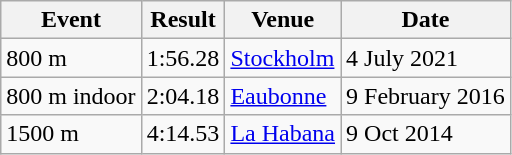<table class="wikitable">
<tr>
<th>Event</th>
<th>Result</th>
<th>Venue</th>
<th>Date</th>
</tr>
<tr>
<td>800 m</td>
<td>1:56.28</td>
<td> <a href='#'>Stockholm</a></td>
<td>4 July 2021</td>
</tr>
<tr>
<td>800 m indoor</td>
<td>2:04.18</td>
<td> <a href='#'>Eaubonne</a></td>
<td>9 February 2016</td>
</tr>
<tr>
<td>1500 m</td>
<td>4:14.53</td>
<td> <a href='#'>La Habana</a></td>
<td>9 Oct 2014</td>
</tr>
</table>
